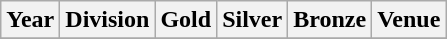<table class="wikitable sortable" style="text-align: left;">
<tr>
<th>Year</th>
<th>Division</th>
<th> Gold</th>
<th> Silver</th>
<th> Bronze</th>
<th>Venue</th>
</tr>
<tr>
</tr>
</table>
